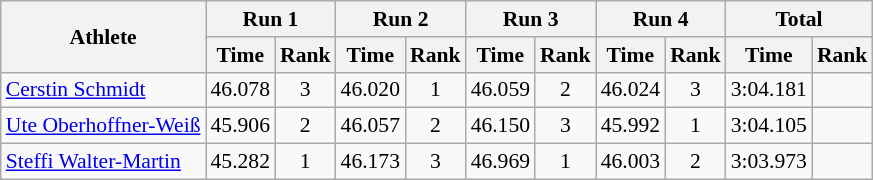<table class="wikitable" border="1" style="font-size:90%">
<tr>
<th rowspan="2">Athlete</th>
<th colspan="2">Run 1</th>
<th colspan="2">Run 2</th>
<th colspan="2">Run 3</th>
<th colspan="2">Run 4</th>
<th colspan="2">Total</th>
</tr>
<tr>
<th>Time</th>
<th>Rank</th>
<th>Time</th>
<th>Rank</th>
<th>Time</th>
<th>Rank</th>
<th>Time</th>
<th>Rank</th>
<th>Time</th>
<th>Rank</th>
</tr>
<tr>
<td><a href='#'>Cerstin Schmidt</a></td>
<td align="center">46.078</td>
<td align="center">3</td>
<td align="center">46.020</td>
<td align="center">1</td>
<td align="center">46.059</td>
<td align="center">2</td>
<td align="center">46.024</td>
<td align="center">3</td>
<td align="center">3:04.181</td>
<td align="center"></td>
</tr>
<tr>
<td><a href='#'>Ute Oberhoffner-Weiß</a></td>
<td align="center">45.906</td>
<td align="center">2</td>
<td align="center">46.057</td>
<td align="center">2</td>
<td align="center">46.150</td>
<td align="center">3</td>
<td align="center">45.992</td>
<td align="center">1</td>
<td align="center">3:04.105</td>
<td align="center"></td>
</tr>
<tr>
<td><a href='#'>Steffi Walter-Martin</a></td>
<td align="center">45.282</td>
<td align="center">1</td>
<td align="center">46.173</td>
<td align="center">3</td>
<td align="center">46.969</td>
<td align="center">1</td>
<td align="center">46.003</td>
<td align="center">2</td>
<td align="center">3:03.973</td>
<td align="center"></td>
</tr>
</table>
